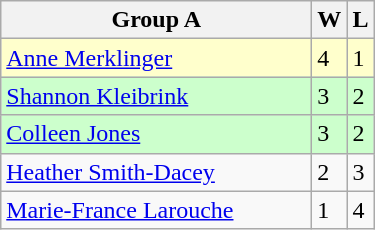<table class="wikitable">
<tr>
<th width=200>Group A</th>
<th>W</th>
<th>L</th>
</tr>
<tr bgcolor=#ffffcc>
<td> <a href='#'>Anne Merklinger</a></td>
<td>4</td>
<td>1</td>
</tr>
<tr bgcolor=#ccffcc>
<td> <a href='#'>Shannon Kleibrink</a></td>
<td>3</td>
<td>2</td>
</tr>
<tr bgcolor=#ccffcc>
<td> <a href='#'>Colleen Jones</a></td>
<td>3</td>
<td>2</td>
</tr>
<tr>
<td> <a href='#'>Heather Smith-Dacey</a></td>
<td>2</td>
<td>3</td>
</tr>
<tr>
<td> <a href='#'>Marie-France Larouche</a></td>
<td>1</td>
<td>4</td>
</tr>
</table>
